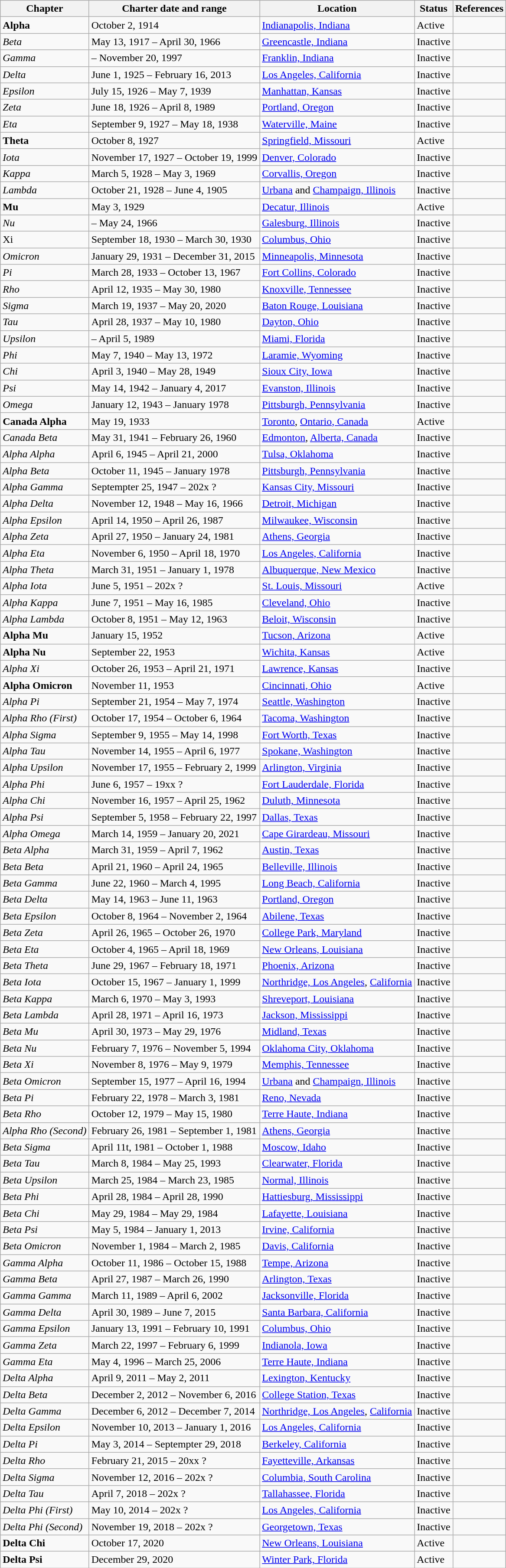<table class="wikitable sortable">
<tr>
<th>Chapter</th>
<th>Charter date and range</th>
<th>Location</th>
<th>Status</th>
<th>References</th>
</tr>
<tr>
<td><strong>Alpha</strong></td>
<td>October 2, 1914</td>
<td><a href='#'>Indianapolis, Indiana</a></td>
<td>Active</td>
<td></td>
</tr>
<tr>
<td><em>Beta</em></td>
<td>May 13, 1917 – April 30, 1966</td>
<td><a href='#'>Greencastle, Indiana</a></td>
<td>Inactive</td>
<td></td>
</tr>
<tr>
<td><em>Gamma</em></td>
<td> – November 20, 1997</td>
<td><a href='#'>Franklin, Indiana</a></td>
<td>Inactive</td>
<td></td>
</tr>
<tr>
<td><em>Delta</em></td>
<td>June 1, 1925 – February 16, 2013</td>
<td><a href='#'>Los Angeles, California</a></td>
<td>Inactive</td>
<td></td>
</tr>
<tr>
<td><em>Epsilon</em></td>
<td>July 15, 1926 – May 7, 1939</td>
<td><a href='#'>Manhattan, Kansas</a></td>
<td>Inactive</td>
<td></td>
</tr>
<tr>
<td><em>Zeta</em></td>
<td>June 18, 1926 – April 8, 1989</td>
<td><a href='#'>Portland, Oregon</a></td>
<td>Inactive</td>
<td></td>
</tr>
<tr>
<td><em>Eta</em></td>
<td>September 9, 1927 – May 18, 1938</td>
<td><a href='#'>Waterville, Maine</a></td>
<td>Inactive</td>
<td></td>
</tr>
<tr>
<td><strong>Theta</strong></td>
<td>October 8, 1927</td>
<td><a href='#'>Springfield, Missouri</a></td>
<td>Active</td>
<td></td>
</tr>
<tr>
<td><em>Iota</em></td>
<td>November 17, 1927 – October 19, 1999</td>
<td><a href='#'>Denver, Colorado</a></td>
<td>Inactive</td>
<td></td>
</tr>
<tr>
<td><em>Kappa</em></td>
<td>March 5, 1928 – May 3, 1969</td>
<td><a href='#'>Corvallis, Oregon</a></td>
<td>Inactive</td>
<td></td>
</tr>
<tr>
<td><em>Lambda</em></td>
<td>October 21, 1928 – June 4, 1905</td>
<td><a href='#'>Urbana</a> and <a href='#'>Champaign, Illinois</a></td>
<td>Inactive</td>
<td></td>
</tr>
<tr>
<td><strong>Mu</strong></td>
<td>May 3, 1929</td>
<td><a href='#'>Decatur, Illinois</a></td>
<td>Active</td>
<td></td>
</tr>
<tr>
<td><em>Nu</em></td>
<td> – May 24, 1966</td>
<td><a href='#'>Galesburg, Illinois</a></td>
<td>Inactive</td>
<td></td>
</tr>
<tr>
<td>Xi</td>
<td>September 18, 1930 – March 30, 1930</td>
<td><a href='#'>Columbus, Ohio</a></td>
<td>Inactive</td>
<td></td>
</tr>
<tr>
<td><em>Omicron</em></td>
<td>January 29, 1931 – December 31, 2015</td>
<td><a href='#'>Minneapolis, Minnesota</a></td>
<td>Inactive</td>
<td></td>
</tr>
<tr>
<td><em>Pi</em></td>
<td>March 28, 1933 – October 13, 1967</td>
<td><a href='#'>Fort Collins, Colorado</a></td>
<td>Inactive</td>
<td></td>
</tr>
<tr>
<td><em>Rho</em></td>
<td>April 12, 1935 – May 30, 1980</td>
<td><a href='#'>Knoxville, Tennessee</a></td>
<td>Inactive</td>
<td></td>
</tr>
<tr>
<td><em>Sigma</em></td>
<td>March 19, 1937 – May 20, 2020</td>
<td><a href='#'>Baton Rouge, Louisiana</a></td>
<td>Inactive</td>
<td></td>
</tr>
<tr>
<td><em>Tau</em></td>
<td>April 28, 1937 – May 10, 1980</td>
<td><a href='#'>Dayton, Ohio</a></td>
<td>Inactive</td>
<td></td>
</tr>
<tr>
<td><em>Upsilon</em></td>
<td> –  April 5, 1989</td>
<td><a href='#'>Miami, Florida</a></td>
<td>Inactive</td>
<td></td>
</tr>
<tr>
<td><em>Phi</em></td>
<td>May 7, 1940 – May 13, 1972</td>
<td><a href='#'>Laramie, Wyoming</a></td>
<td>Inactive</td>
<td></td>
</tr>
<tr>
<td><em>Chi</em></td>
<td>April 3, 1940 – May 28, 1949</td>
<td><a href='#'>Sioux City, Iowa</a></td>
<td>Inactive</td>
<td></td>
</tr>
<tr>
<td><em>Psi</em></td>
<td>May 14, 1942 – January 4, 2017</td>
<td><a href='#'>Evanston, Illinois</a></td>
<td>Inactive</td>
<td></td>
</tr>
<tr>
<td><em>Omega</em></td>
<td>January 12, 1943 – January 1978</td>
<td><a href='#'>Pittsburgh, Pennsylvania</a></td>
<td>Inactive</td>
<td></td>
</tr>
<tr>
<td><strong>Canada Alpha</strong></td>
<td>May 19, 1933</td>
<td><a href='#'>Toronto</a>, <a href='#'>Ontario, Canada</a></td>
<td>Active</td>
<td></td>
</tr>
<tr>
<td><em>Canada Beta</em></td>
<td>May 31, 1941 – February 26, 1960</td>
<td><a href='#'>Edmonton</a>, <a href='#'>Alberta, Canada</a></td>
<td>Inactive</td>
<td></td>
</tr>
<tr>
<td><em>Alpha Alpha</em></td>
<td>April 6, 1945 – April 21, 2000</td>
<td><a href='#'>Tulsa, Oklahoma</a></td>
<td>Inactive</td>
<td></td>
</tr>
<tr>
<td><em>Alpha Beta</em></td>
<td>October 11, 1945 – January 1978</td>
<td><a href='#'>Pittsburgh, Pennsylvania</a></td>
<td>Inactive</td>
<td></td>
</tr>
<tr>
<td><em>Alpha Gamma</em></td>
<td>Septempter 25, 1947 – 202x ?</td>
<td><a href='#'>Kansas City, Missouri</a></td>
<td>Inactive</td>
<td></td>
</tr>
<tr>
<td><em>Alpha Delta</em></td>
<td>November 12, 1948 – May 16, 1966</td>
<td><a href='#'>Detroit, Michigan</a></td>
<td>Inactive</td>
<td></td>
</tr>
<tr>
<td><em>Alpha Epsilon</em></td>
<td>April 14, 1950 – April 26, 1987</td>
<td><a href='#'>Milwaukee, Wisconsin</a></td>
<td>Inactive</td>
<td></td>
</tr>
<tr>
<td><em>Alpha Zeta</em></td>
<td>April 27, 1950 – January 24, 1981</td>
<td><a href='#'>Athens, Georgia</a></td>
<td>Inactive</td>
<td></td>
</tr>
<tr>
<td><em>Alpha Eta</em></td>
<td>November 6, 1950 – April 18, 1970</td>
<td><a href='#'>Los Angeles, California</a></td>
<td>Inactive</td>
<td></td>
</tr>
<tr>
<td><em>Alpha Theta</em></td>
<td>March 31, 1951 – January 1, 1978</td>
<td><a href='#'>Albuquerque, New Mexico</a></td>
<td>Inactive</td>
<td></td>
</tr>
<tr>
<td><em>Alpha Iota</em></td>
<td>June 5, 1951 – 202x ?</td>
<td><a href='#'>St. Louis, Missouri</a></td>
<td>Active</td>
<td></td>
</tr>
<tr>
<td><em>Alpha Kappa</em></td>
<td>June 7, 1951 – May 16, 1985</td>
<td><a href='#'>Cleveland, Ohio</a></td>
<td>Inactive</td>
<td></td>
</tr>
<tr>
<td><em>Alpha Lambda</em></td>
<td>October 8, 1951 – May 12, 1963</td>
<td><a href='#'>Beloit, Wisconsin</a></td>
<td>Inactive</td>
<td></td>
</tr>
<tr>
<td><strong>Alpha Mu</strong></td>
<td>January 15, 1952</td>
<td><a href='#'>Tucson, Arizona</a></td>
<td>Active</td>
<td></td>
</tr>
<tr>
<td><strong>Alpha Nu</strong></td>
<td>September 22, 1953</td>
<td><a href='#'>Wichita, Kansas</a></td>
<td>Active</td>
<td></td>
</tr>
<tr>
<td><em>Alpha Xi</em></td>
<td>October 26, 1953 – April 21, 1971</td>
<td><a href='#'>Lawrence, Kansas</a></td>
<td>Inactive</td>
<td></td>
</tr>
<tr>
<td><strong>Alpha Omicron</strong></td>
<td>November 11, 1953</td>
<td><a href='#'>Cincinnati, Ohio</a></td>
<td>Active</td>
<td></td>
</tr>
<tr>
<td><em>Alpha Pi</em></td>
<td>September 21, 1954 – May 7, 1974</td>
<td><a href='#'>Seattle, Washington</a></td>
<td>Inactive</td>
<td></td>
</tr>
<tr>
<td><em>Alpha Rho (First)</em></td>
<td>October 17, 1954 – October 6, 1964</td>
<td><a href='#'>Tacoma, Washington</a></td>
<td>Inactive</td>
<td></td>
</tr>
<tr>
<td><em>Alpha Sigma</em></td>
<td>September 9, 1955 – May 14, 1998</td>
<td><a href='#'>Fort Worth, Texas</a></td>
<td>Inactive</td>
<td></td>
</tr>
<tr>
<td><em>Alpha Tau</em></td>
<td>November 14, 1955 – April 6, 1977</td>
<td><a href='#'>Spokane, Washington</a></td>
<td>Inactive</td>
<td></td>
</tr>
<tr>
<td><em>Alpha Upsilon</em></td>
<td>November 17, 1955 – February 2, 1999</td>
<td><a href='#'>Arlington, Virginia</a></td>
<td>Inactive</td>
<td></td>
</tr>
<tr>
<td><em>Alpha Phi</em></td>
<td>June 6, 1957 – 19xx ?</td>
<td><a href='#'>Fort Lauderdale, Florida</a></td>
<td>Inactive</td>
<td></td>
</tr>
<tr>
<td><em>Alpha Chi</em></td>
<td>November 16, 1957 – April 25, 1962</td>
<td><a href='#'>Duluth, Minnesota</a></td>
<td>Inactive</td>
<td></td>
</tr>
<tr>
<td><em>Alpha Psi</em></td>
<td>September 5, 1958 – February 22, 1997</td>
<td><a href='#'>Dallas, Texas</a></td>
<td>Inactive</td>
<td></td>
</tr>
<tr>
<td><em>Alpha Omega</em></td>
<td>March 14, 1959 – January 20, 2021</td>
<td><a href='#'>Cape Girardeau, Missouri</a></td>
<td>Inactive</td>
<td></td>
</tr>
<tr>
<td><em>Beta Alpha</em></td>
<td>March 31, 1959 – April 7, 1962</td>
<td><a href='#'>Austin, Texas</a></td>
<td>Inactive</td>
<td></td>
</tr>
<tr>
<td><em>Beta Beta</em></td>
<td>April 21, 1960 – April 24, 1965</td>
<td><a href='#'>Belleville, Illinois</a></td>
<td>Inactive</td>
<td></td>
</tr>
<tr>
<td><em>Beta Gamma</em></td>
<td>June 22, 1960 – March 4, 1995</td>
<td><a href='#'>Long Beach, California</a></td>
<td>Inactive</td>
<td></td>
</tr>
<tr>
<td><em>Beta Delta</em></td>
<td>May 14, 1963 – June 11, 1963</td>
<td><a href='#'>Portland, Oregon</a></td>
<td>Inactive</td>
<td></td>
</tr>
<tr>
<td><em>Beta Epsilon</em></td>
<td>October 8, 1964 – November 2, 1964</td>
<td><a href='#'>Abilene, Texas</a></td>
<td>Inactive</td>
<td></td>
</tr>
<tr>
<td><em>Beta Zeta</em></td>
<td>April 26, 1965 – October 26, 1970</td>
<td><a href='#'>College Park, Maryland</a></td>
<td>Inactive</td>
<td></td>
</tr>
<tr>
<td><em>Beta Eta</em></td>
<td>October 4, 1965 – April 18, 1969</td>
<td><a href='#'>New Orleans, Louisiana</a></td>
<td>Inactive</td>
<td></td>
</tr>
<tr>
<td><em>Beta Theta</em></td>
<td>June 29, 1967 – February 18, 1971</td>
<td><a href='#'>Phoenix, Arizona</a></td>
<td>Inactive</td>
<td></td>
</tr>
<tr>
<td><em>Beta Iota</em></td>
<td>October 15, 1967 – January 1, 1999</td>
<td><a href='#'>Northridge, Los Angeles</a>, <a href='#'>California</a></td>
<td>Inactive</td>
<td></td>
</tr>
<tr>
<td><em>Beta Kappa</em></td>
<td>March 6, 1970 – May 3, 1993</td>
<td><a href='#'>Shreveport, Louisiana</a></td>
<td>Inactive</td>
<td></td>
</tr>
<tr>
<td><em>Beta Lambda</em></td>
<td>April 28, 1971 – April 16, 1973</td>
<td><a href='#'>Jackson, Mississippi</a></td>
<td>Inactive</td>
<td></td>
</tr>
<tr>
<td><em>Beta Mu</em></td>
<td>April 30, 1973 – May 29, 1976</td>
<td><a href='#'>Midland, Texas</a></td>
<td>Inactive</td>
<td></td>
</tr>
<tr>
<td><em>Beta Nu</em></td>
<td>February 7, 1976 – November 5, 1994</td>
<td><a href='#'>Oklahoma City, Oklahoma</a></td>
<td>Inactive</td>
<td></td>
</tr>
<tr>
<td><em>Beta Xi</em></td>
<td>November 8, 1976 – May 9, 1979</td>
<td><a href='#'>Memphis, Tennessee</a></td>
<td>Inactive</td>
<td></td>
</tr>
<tr>
<td><em>Beta Omicron</em></td>
<td>September 15, 1977 – April 16, 1994</td>
<td><a href='#'>Urbana</a> and <a href='#'>Champaign, Illinois</a></td>
<td>Inactive</td>
<td></td>
</tr>
<tr>
<td><em>Beta Pi</em></td>
<td>February 22, 1978 – March 3, 1981</td>
<td><a href='#'>Reno, Nevada</a></td>
<td>Inactive</td>
<td></td>
</tr>
<tr>
<td><em>Beta Rho</em></td>
<td>October 12, 1979 – May 15, 1980</td>
<td><a href='#'>Terre Haute, Indiana</a></td>
<td>Inactive</td>
<td></td>
</tr>
<tr>
<td><em>Alpha Rho (Second)</em></td>
<td>February 26, 1981 – September 1, 1981</td>
<td><a href='#'>Athens, Georgia</a></td>
<td>Inactive</td>
<td></td>
</tr>
<tr>
<td><em>Beta Sigma</em></td>
<td>April 11t, 1981 – October 1, 1988</td>
<td><a href='#'>Moscow, Idaho</a></td>
<td>Inactive</td>
<td></td>
</tr>
<tr>
<td><em>Beta Tau</em></td>
<td>March 8, 1984 – May 25, 1993</td>
<td><a href='#'>Clearwater, Florida</a></td>
<td>Inactive</td>
<td></td>
</tr>
<tr>
<td><em>Beta Upsilon</em></td>
<td>March 25, 1984 – March 23, 1985</td>
<td><a href='#'>Normal, Illinois</a></td>
<td>Inactive</td>
<td></td>
</tr>
<tr>
<td><em>Beta Phi</em></td>
<td>April 28, 1984 – April 28, 1990</td>
<td><a href='#'>Hattiesburg, Mississippi</a></td>
<td>Inactive</td>
<td></td>
</tr>
<tr>
<td><em>Beta Chi</em></td>
<td>May 29, 1984 – May 29, 1984</td>
<td><a href='#'>Lafayette, Louisiana</a></td>
<td>Inactive</td>
<td></td>
</tr>
<tr>
<td><em>Beta Psi</em></td>
<td>May 5, 1984 – January 1, 2013</td>
<td><a href='#'>Irvine, California</a></td>
<td>Inactive</td>
<td></td>
</tr>
<tr>
<td><em>Beta Omicron</em></td>
<td>November 1, 1984 – March 2, 1985</td>
<td><a href='#'>Davis, California</a></td>
<td>Inactive</td>
<td></td>
</tr>
<tr>
<td><em>Gamma Alpha</em></td>
<td>October 11, 1986 – October 15, 1988</td>
<td><a href='#'>Tempe, Arizona</a></td>
<td>Inactive</td>
<td></td>
</tr>
<tr>
<td><em>Gamma Beta</em></td>
<td>April 27, 1987 – March 26, 1990</td>
<td><a href='#'>Arlington, Texas</a></td>
<td>Inactive</td>
<td></td>
</tr>
<tr>
<td><em>Gamma Gamma</em></td>
<td>March 11, 1989 – April 6, 2002</td>
<td><a href='#'>Jacksonville, Florida</a></td>
<td>Inactive</td>
<td></td>
</tr>
<tr>
<td><em>Gamma Delta</em></td>
<td>April 30, 1989 – June 7, 2015</td>
<td><a href='#'>Santa Barbara, California</a></td>
<td>Inactive</td>
<td></td>
</tr>
<tr>
<td><em>Gamma Epsilon</em></td>
<td>January 13, 1991 – February 10, 1991</td>
<td><a href='#'>Columbus, Ohio</a></td>
<td>Inactive</td>
<td></td>
</tr>
<tr>
<td><em>Gamma Zeta</em></td>
<td>March 22, 1997 – February 6, 1999</td>
<td><a href='#'>Indianola, Iowa</a></td>
<td>Inactive</td>
<td></td>
</tr>
<tr>
<td><em>Gamma Eta</em></td>
<td>May 4, 1996 – March 25, 2006</td>
<td><a href='#'>Terre Haute, Indiana</a></td>
<td>Inactive</td>
<td></td>
</tr>
<tr>
<td><em>Delta Alpha</em></td>
<td>April 9, 2011 – May 2, 2011</td>
<td><a href='#'>Lexington, Kentucky</a></td>
<td>Inactive</td>
<td></td>
</tr>
<tr>
<td><em>Delta Beta</em></td>
<td>December 2, 2012 – November 6, 2016</td>
<td><a href='#'>College Station, Texas</a></td>
<td>Inactive</td>
<td></td>
</tr>
<tr>
<td><em>Delta Gamma</em></td>
<td>December 6, 2012 – December 7, 2014</td>
<td><a href='#'>Northridge, Los Angeles</a>, <a href='#'>California</a></td>
<td>Inactive</td>
<td></td>
</tr>
<tr>
<td><em>Delta Epsilon</em></td>
<td>November 10, 2013 – January 1, 2016</td>
<td><a href='#'>Los Angeles, California</a></td>
<td>Inactive</td>
<td></td>
</tr>
<tr>
<td><em>Delta Pi</em></td>
<td>May 3, 2014 – Septempter 29, 2018</td>
<td><a href='#'>Berkeley, California</a></td>
<td>Inactive</td>
<td></td>
</tr>
<tr>
<td><em>Delta Rho</em></td>
<td>February 21, 2015 – 20xx ?</td>
<td><a href='#'>Fayetteville, Arkansas</a></td>
<td>Inactive</td>
<td></td>
</tr>
<tr>
<td><em>Delta Sigma</em></td>
<td>November 12, 2016 – 202x ?</td>
<td><a href='#'>Columbia, South Carolina</a></td>
<td>Inactive</td>
<td></td>
</tr>
<tr>
<td><em>Delta Tau</em></td>
<td>April 7, 2018 – 202x ?</td>
<td><a href='#'>Tallahassee, Florida</a></td>
<td>Inactive</td>
<td></td>
</tr>
<tr>
<td><em>Delta Phi (First)</em></td>
<td>May 10, 2014 – 202x ?</td>
<td><a href='#'>Los Angeles, California</a></td>
<td>Inactive</td>
<td></td>
</tr>
<tr>
<td><em>Delta Phi (Second)</em></td>
<td>November 19, 2018 – 202x ?</td>
<td><a href='#'>Georgetown, Texas</a></td>
<td>Inactive</td>
<td></td>
</tr>
<tr>
<td><strong>Delta Chi</strong></td>
<td>October 17, 2020</td>
<td><a href='#'>New Orleans, Louisiana</a></td>
<td>Active</td>
<td></td>
</tr>
<tr>
<td><strong>Delta Psi</strong></td>
<td>December 29, 2020</td>
<td><a href='#'>Winter Park, Florida</a></td>
<td>Active</td>
<td></td>
</tr>
</table>
